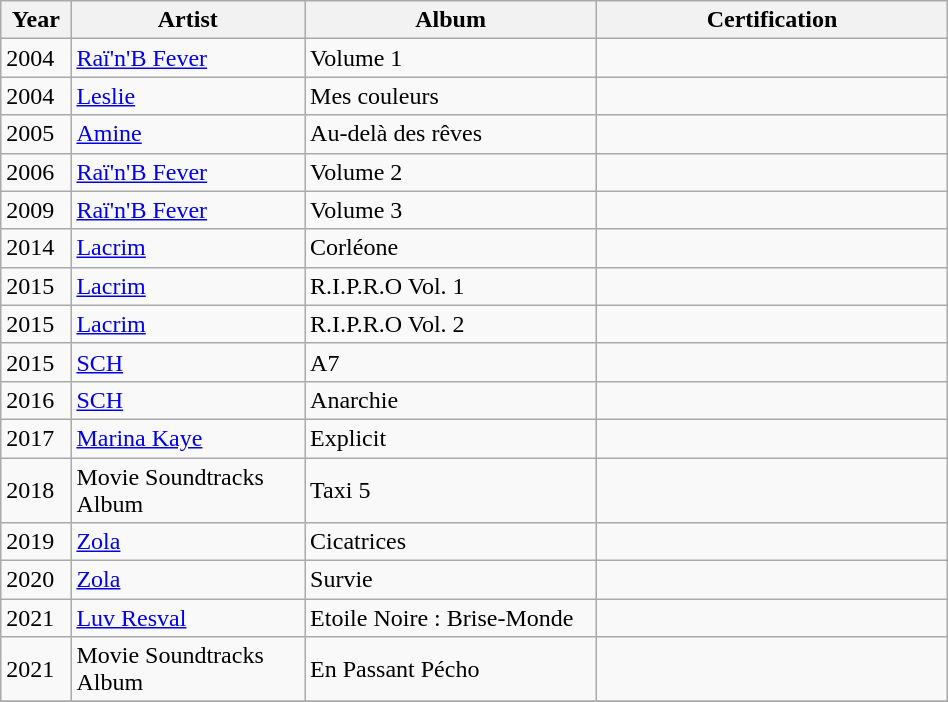<table class="wikitable centre" width="50%">
<tr>
<th scope=col width=5%>Year</th>
<th scope=col width=20%>Artist</th>
<th scope=col width=25%>Album</th>
<th scope=col width=30%>Certification</th>
</tr>
<tr>
<td>2004</td>
<td><a href='#'>Raï'n'B Fever</a></td>
<td>Volume 1</td>
<td> <br></td>
</tr>
<tr>
<td>2004</td>
<td><a href='#'>Leslie</a></td>
<td>Mes couleurs</td>
<td> <br></td>
</tr>
<tr>
<td>2005</td>
<td><a href='#'>Amine</a></td>
<td>Au-delà des rêves</td>
<td> <br></td>
</tr>
<tr>
<td>2006</td>
<td><a href='#'>Raï'n'B Fever</a></td>
<td>Volume 2</td>
<td> <br></td>
</tr>
<tr>
<td>2009</td>
<td><a href='#'>Raï'n'B Fever</a></td>
<td>Volume 3</td>
<td> <br></td>
</tr>
<tr>
<td>2014</td>
<td><a href='#'>Lacrim</a></td>
<td>Corléone</td>
<td> <br></td>
</tr>
<tr>
<td>2015</td>
<td><a href='#'>Lacrim</a></td>
<td>R.I.P.R.O Vol. 1</td>
<td> <br></td>
</tr>
<tr>
<td>2015</td>
<td><a href='#'>Lacrim</a></td>
<td>R.I.P.R.O Vol. 2</td>
<td> <br></td>
</tr>
<tr>
<td>2015</td>
<td><a href='#'>SCH</a></td>
<td>A7</td>
<td> <br></td>
</tr>
<tr>
<td>2016</td>
<td><a href='#'>SCH</a></td>
<td>Anarchie</td>
<td> <br></td>
</tr>
<tr>
<td>2017</td>
<td><a href='#'>Marina Kaye</a></td>
<td>Explicit</td>
<td> <br></td>
</tr>
<tr>
<td>2018</td>
<td>Movie Soundtracks Album</td>
<td>Taxi 5</td>
<td> <br></td>
</tr>
<tr>
<td>2019</td>
<td><a href='#'>Zola</a></td>
<td>Cicatrices</td>
<td> <br></td>
</tr>
<tr>
<td>2020</td>
<td><a href='#'>Zola</a></td>
<td>Survie</td>
<td> <br></td>
</tr>
<tr>
<td>2021</td>
<td><a href='#'>Luv Resval</a></td>
<td>Etoile Noire : Brise-Monde</td>
<td> <br></td>
</tr>
<tr>
<td>2021</td>
<td>Movie Soundtracks Album</td>
<td>En Passant Pécho</td>
<td> <br></td>
</tr>
<tr>
</tr>
</table>
